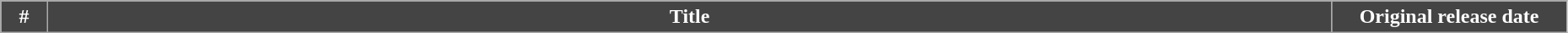<table class = "wikitable" width = "98%">
<tr>
<th style="background: #444444; color:#FFFFFF;" width="3%">#</th>
<th style="background: #444444; color:#FFFFFF;">Title</th>
<th style="background: #444444; color:#FFFFFF;" width="15%">Original release date<br>











</th>
</tr>
</table>
